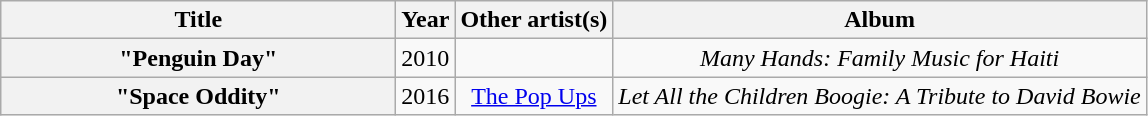<table class="wikitable plainrowheaders" style="text-align:center">
<tr>
<th scope="col" style="width:16em;">Title</th>
<th scope="col">Year</th>
<th scope="col">Other artist(s)</th>
<th scope="col">Album</th>
</tr>
<tr>
<th scope="row">"Penguin Day"</th>
<td>2010</td>
<td></td>
<td><em>Many Hands: Family Music for Haiti</em></td>
</tr>
<tr>
<th scope="row">"Space Oddity"</th>
<td>2016</td>
<td><a href='#'>The Pop Ups</a></td>
<td><em>Let All the Children Boogie: A Tribute to David Bowie</em></td>
</tr>
</table>
